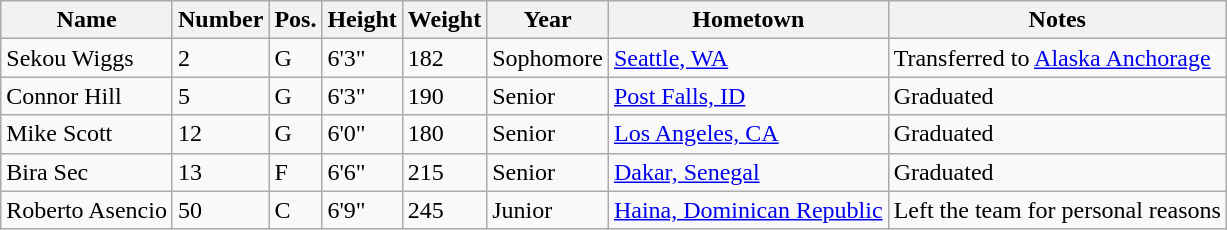<table class="wikitable sortable" border="1">
<tr>
<th>Name</th>
<th>Number</th>
<th>Pos.</th>
<th>Height</th>
<th>Weight</th>
<th>Year</th>
<th>Hometown</th>
<th class="unsortable">Notes</th>
</tr>
<tr>
<td>Sekou Wiggs</td>
<td>2</td>
<td>G</td>
<td>6'3"</td>
<td>182</td>
<td>Sophomore</td>
<td><a href='#'>Seattle, WA</a></td>
<td>Transferred to <a href='#'>Alaska Anchorage</a></td>
</tr>
<tr>
<td>Connor Hill</td>
<td>5</td>
<td>G</td>
<td>6'3"</td>
<td>190</td>
<td>Senior</td>
<td><a href='#'>Post Falls, ID</a></td>
<td>Graduated</td>
</tr>
<tr>
<td>Mike Scott</td>
<td>12</td>
<td>G</td>
<td>6'0"</td>
<td>180</td>
<td>Senior</td>
<td><a href='#'>Los Angeles, CA</a></td>
<td>Graduated</td>
</tr>
<tr>
<td>Bira Sec</td>
<td>13</td>
<td>F</td>
<td>6'6"</td>
<td>215</td>
<td>Senior</td>
<td><a href='#'>Dakar, Senegal</a></td>
<td>Graduated</td>
</tr>
<tr>
<td>Roberto Asencio</td>
<td>50</td>
<td>C</td>
<td>6'9"</td>
<td>245</td>
<td>Junior</td>
<td><a href='#'>Haina, Dominican Republic</a></td>
<td>Left the team for personal reasons</td>
</tr>
</table>
